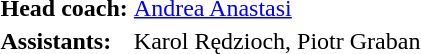<table>
<tr>
<td><strong>Head coach:</strong></td>
<td> <a href='#'>Andrea Anastasi</a></td>
</tr>
<tr>
<td><strong>Assistants:</strong></td>
<td> Karol Rędzioch,  Piotr Graban</td>
</tr>
</table>
